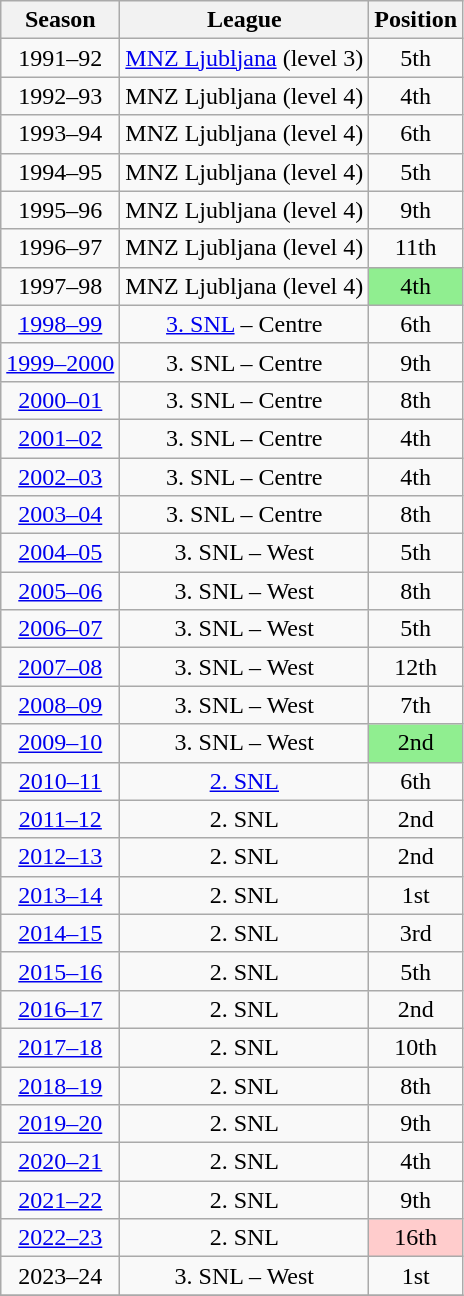<table class="wikitable" style="text-align: center">
<tr>
<th>Season</th>
<th>League</th>
<th>Position</th>
</tr>
<tr>
<td>1991–92</td>
<td><a href='#'>MNZ Ljubljana</a> (level 3)</td>
<td>5th</td>
</tr>
<tr>
<td>1992–93</td>
<td>MNZ Ljubljana (level 4)</td>
<td>4th</td>
</tr>
<tr>
<td>1993–94</td>
<td>MNZ Ljubljana (level 4)</td>
<td>6th</td>
</tr>
<tr>
<td>1994–95</td>
<td>MNZ Ljubljana (level 4)</td>
<td>5th</td>
</tr>
<tr>
<td>1995–96</td>
<td>MNZ Ljubljana (level 4)</td>
<td>9th</td>
</tr>
<tr>
<td>1996–97</td>
<td>MNZ Ljubljana (level 4)</td>
<td>11th</td>
</tr>
<tr>
<td>1997–98</td>
<td>MNZ Ljubljana (level 4)</td>
<td style="background: #90EE90;">4th</td>
</tr>
<tr>
<td><a href='#'>1998–99</a></td>
<td><a href='#'>3. SNL</a> – Centre</td>
<td>6th</td>
</tr>
<tr>
<td><a href='#'>1999–2000</a></td>
<td>3. SNL – Centre</td>
<td>9th</td>
</tr>
<tr>
<td><a href='#'>2000–01</a></td>
<td>3. SNL – Centre</td>
<td>8th</td>
</tr>
<tr>
<td><a href='#'>2001–02</a></td>
<td>3. SNL – Centre</td>
<td>4th</td>
</tr>
<tr>
<td><a href='#'>2002–03</a></td>
<td>3. SNL – Centre</td>
<td>4th</td>
</tr>
<tr>
<td><a href='#'>2003–04</a></td>
<td>3. SNL – Centre</td>
<td>8th</td>
</tr>
<tr>
<td><a href='#'>2004–05</a></td>
<td>3. SNL – West</td>
<td>5th</td>
</tr>
<tr>
<td><a href='#'>2005–06</a></td>
<td>3. SNL – West</td>
<td>8th</td>
</tr>
<tr>
<td><a href='#'>2006–07</a></td>
<td>3. SNL – West</td>
<td>5th</td>
</tr>
<tr>
<td><a href='#'>2007–08</a></td>
<td>3. SNL – West</td>
<td>12th</td>
</tr>
<tr>
<td><a href='#'>2008–09</a></td>
<td>3. SNL – West</td>
<td>7th</td>
</tr>
<tr>
<td><a href='#'>2009–10</a></td>
<td>3. SNL – West</td>
<td style="background: #90EE90;">2nd</td>
</tr>
<tr>
<td><a href='#'>2010–11</a></td>
<td><a href='#'>2. SNL</a></td>
<td>6th</td>
</tr>
<tr>
<td><a href='#'>2011–12</a></td>
<td>2. SNL</td>
<td>2nd</td>
</tr>
<tr>
<td><a href='#'>2012–13</a></td>
<td>2. SNL</td>
<td>2nd</td>
</tr>
<tr>
<td><a href='#'>2013–14</a></td>
<td>2. SNL</td>
<td>1st</td>
</tr>
<tr>
<td><a href='#'>2014–15</a></td>
<td>2. SNL</td>
<td>3rd</td>
</tr>
<tr>
<td><a href='#'>2015–16</a></td>
<td>2. SNL</td>
<td>5th</td>
</tr>
<tr>
<td><a href='#'>2016–17</a></td>
<td>2. SNL</td>
<td>2nd</td>
</tr>
<tr>
<td><a href='#'>2017–18</a></td>
<td>2. SNL</td>
<td>10th</td>
</tr>
<tr>
<td><a href='#'>2018–19</a></td>
<td>2. SNL</td>
<td>8th</td>
</tr>
<tr>
<td><a href='#'>2019–20</a></td>
<td>2. SNL</td>
<td>9th</td>
</tr>
<tr>
<td><a href='#'>2020–21</a></td>
<td>2. SNL</td>
<td>4th</td>
</tr>
<tr>
<td><a href='#'>2021–22</a></td>
<td>2. SNL</td>
<td>9th</td>
</tr>
<tr>
<td><a href='#'>2022–23</a></td>
<td>2. SNL</td>
<td style="background: #FFCCCC;">16th</td>
</tr>
<tr>
<td>2023–24</td>
<td>3. SNL – West</td>
<td>1st</td>
</tr>
<tr>
</tr>
</table>
